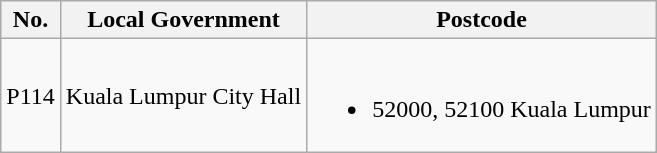<table class="wikitable">
<tr>
<th>No.</th>
<th>Local Government</th>
<th>Postcode</th>
</tr>
<tr>
<td>P114</td>
<td>Kuala Lumpur City Hall</td>
<td><br><ul><li>52000, 52100 Kuala Lumpur</li></ul></td>
</tr>
</table>
